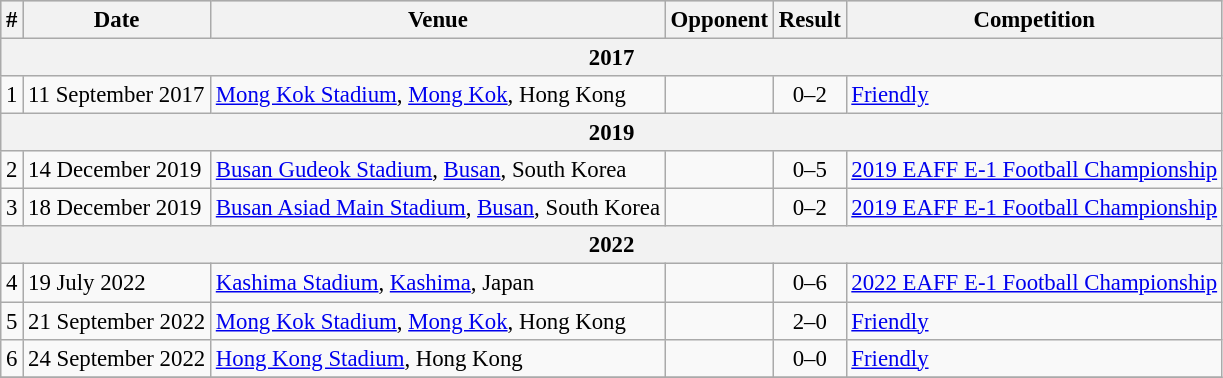<table class="wikitable collapsible collapsed" style="font-size:95%; text-align: left;">
<tr bgcolor="#CCCCCC" align="center">
<th>#</th>
<th>Date</th>
<th>Venue</th>
<th>Opponent</th>
<th>Result</th>
<th>Competition</th>
</tr>
<tr>
<th colspan="7">2017</th>
</tr>
<tr>
<td>1</td>
<td>11 September 2017</td>
<td><a href='#'>Mong Kok Stadium</a>, <a href='#'>Mong Kok</a>, Hong Kong</td>
<td></td>
<td align=center>0–2</td>
<td><a href='#'>Friendly</a></td>
</tr>
<tr>
<th colspan="7">2019</th>
</tr>
<tr>
<td>2</td>
<td>14 December 2019</td>
<td><a href='#'>Busan Gudeok Stadium</a>, <a href='#'>Busan</a>, South Korea</td>
<td></td>
<td align=center>0–5</td>
<td><a href='#'>2019 EAFF E-1 Football Championship</a></td>
</tr>
<tr>
<td>3</td>
<td>18 December 2019</td>
<td><a href='#'>Busan Asiad Main Stadium</a>, <a href='#'>Busan</a>, South Korea</td>
<td></td>
<td align=center>0–2</td>
<td><a href='#'>2019 EAFF E-1 Football Championship</a></td>
</tr>
<tr>
<th colspan="6">2022</th>
</tr>
<tr>
<td>4</td>
<td>19 July 2022</td>
<td><a href='#'>Kashima Stadium</a>, <a href='#'>Kashima</a>, Japan</td>
<td></td>
<td align=center>0–6</td>
<td><a href='#'>2022 EAFF E-1 Football Championship</a></td>
</tr>
<tr>
<td>5</td>
<td>21 September 2022</td>
<td><a href='#'>Mong Kok Stadium</a>, <a href='#'>Mong Kok</a>, Hong Kong</td>
<td></td>
<td align="center">2–0</td>
<td><a href='#'>Friendly</a></td>
</tr>
<tr>
<td>6</td>
<td>24 September 2022</td>
<td><a href='#'>Hong Kong Stadium</a>, Hong Kong</td>
<td></td>
<td align="center">0–0</td>
<td><a href='#'>Friendly</a></td>
</tr>
<tr>
</tr>
</table>
